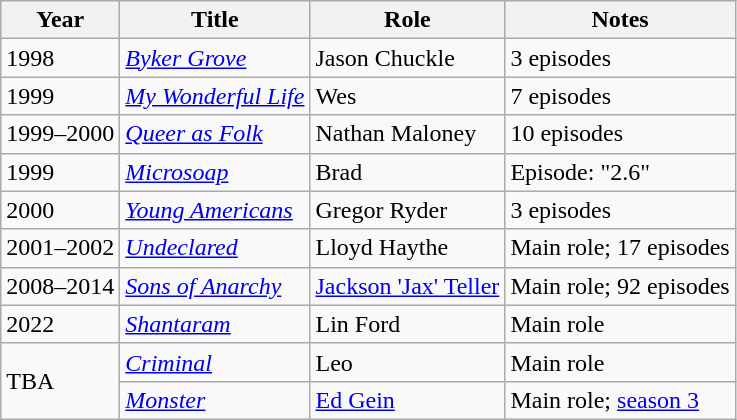<table class="wikitable sortable">
<tr>
<th>Year</th>
<th>Title</th>
<th>Role</th>
<th class="unsortable">Notes</th>
</tr>
<tr>
<td>1998</td>
<td><em><a href='#'>Byker Grove</a></em></td>
<td>Jason Chuckle</td>
<td>3 episodes</td>
</tr>
<tr>
<td>1999</td>
<td><em><a href='#'>My Wonderful Life</a></em></td>
<td>Wes</td>
<td>7 episodes</td>
</tr>
<tr>
<td>1999–2000</td>
<td><em><a href='#'>Queer as Folk</a></em></td>
<td>Nathan Maloney</td>
<td>10 episodes</td>
</tr>
<tr>
<td>1999</td>
<td><em><a href='#'>Microsoap</a></em></td>
<td>Brad</td>
<td>Episode: "2.6"</td>
</tr>
<tr>
<td>2000</td>
<td><em><a href='#'>Young Americans</a></em></td>
<td>Gregor Ryder</td>
<td>3 episodes</td>
</tr>
<tr>
<td>2001–2002</td>
<td><em><a href='#'>Undeclared</a></em></td>
<td>Lloyd Haythe</td>
<td>Main role; 17 episodes</td>
</tr>
<tr>
<td>2008–2014</td>
<td><em><a href='#'>Sons of Anarchy</a></em></td>
<td><a href='#'>Jackson 'Jax' Teller</a></td>
<td>Main role; 92 episodes</td>
</tr>
<tr>
<td>2022</td>
<td><em><a href='#'>Shantaram</a></em></td>
<td>Lin Ford</td>
<td>Main role</td>
</tr>
<tr>
<td rowspan="2">TBA</td>
<td><em><a href='#'>Criminal</a></em></td>
<td>Leo</td>
<td>Main role</td>
</tr>
<tr>
<td><em><a href='#'>Monster</a></em></td>
<td><a href='#'>Ed Gein</a></td>
<td>Main role; <a href='#'>season 3</a></td>
</tr>
</table>
